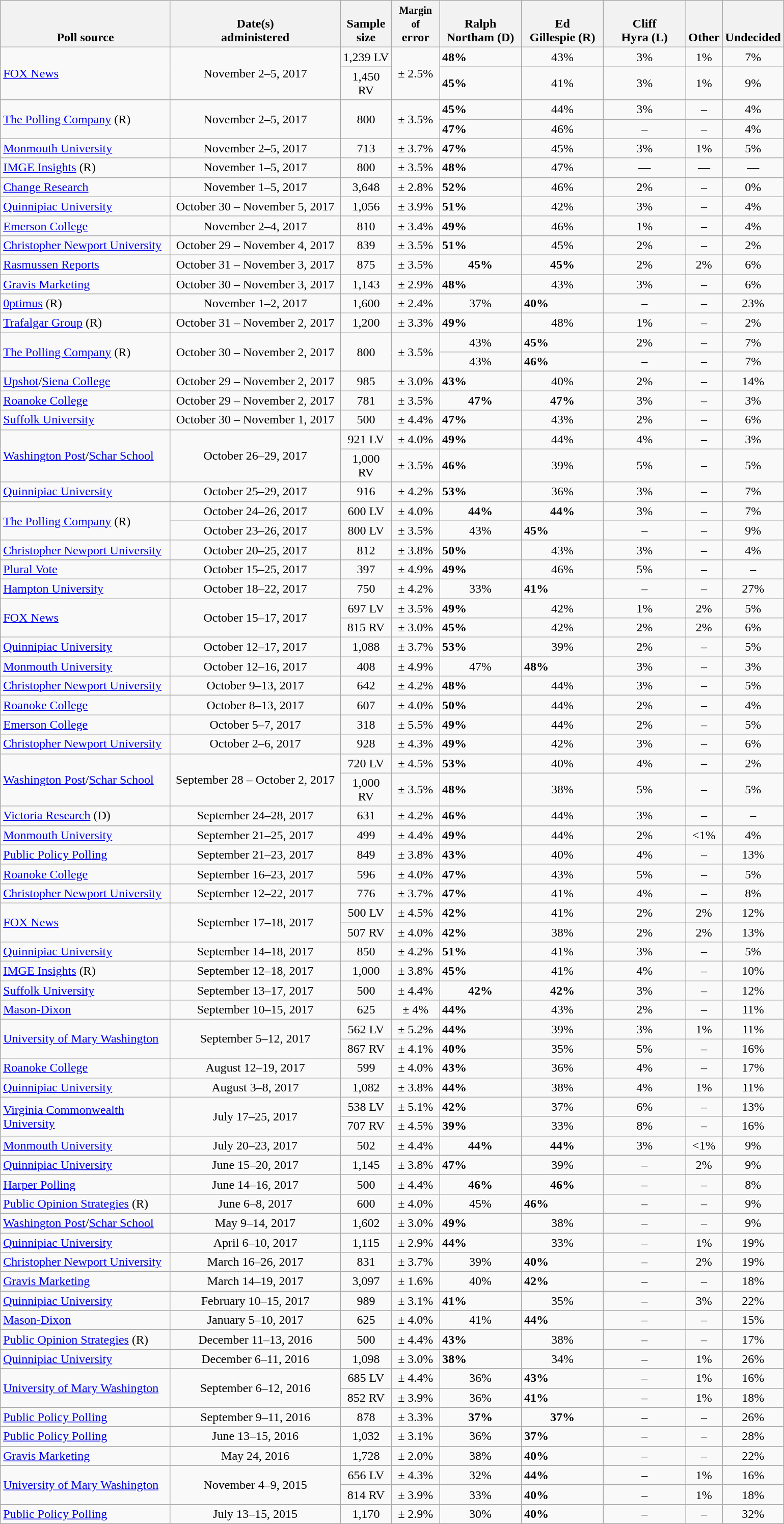<table class="wikitable">
<tr valign= bottom>
<th style="width:215px;">Poll source</th>
<th style="width:215px;">Date(s)<br>administered</th>
<th class=small style="width:60px;">Sample<br>size</th>
<th style="width:55px;"><small>Margin of</small><br>error</th>
<th style="width:100px;">Ralph<br>Northam (D)</th>
<th style="width:100px;">Ed<br>Gillespie (R)</th>
<th style="width:100px;">Cliff<br>Hyra (L)</th>
<th style="width:40px;">Other</th>
<th style="width:40px;">Undecided</th>
</tr>
<tr>
<td rowspan=2><a href='#'>FOX News</a></td>
<td align=center rowspan=2>November 2–5, 2017</td>
<td align=center>1,239 LV</td>
<td align=center rowspan=2>± 2.5%</td>
<td><strong>48%</strong></td>
<td align=center>43%</td>
<td align=center>3%</td>
<td align=center>1%</td>
<td align=center>7%</td>
</tr>
<tr>
<td align=center>1,450 RV</td>
<td><strong>45%</strong></td>
<td align=center>41%</td>
<td align=center>3%</td>
<td align=center>1%</td>
<td align=center>9%</td>
</tr>
<tr>
<td rowspan=2><a href='#'>The Polling Company</a> (R)</td>
<td align=center rowspan=2>November 2–5, 2017</td>
<td align=center rowspan=2>800</td>
<td align=center rowspan=2>± 3.5%</td>
<td><strong>45%</strong></td>
<td align=center>44%</td>
<td align=center>3%</td>
<td align=center>–</td>
<td align=center>4%</td>
</tr>
<tr>
<td><strong>47%</strong></td>
<td align=center>46%</td>
<td align=center>–</td>
<td align=center>–</td>
<td align=center>4%</td>
</tr>
<tr>
<td><a href='#'>Monmouth University</a></td>
<td align=center>November 2–5, 2017</td>
<td align=center>713</td>
<td align=center>± 3.7%</td>
<td><strong>47%</strong></td>
<td align=center>45%</td>
<td align=center>3%</td>
<td align=center>1%</td>
<td align=center>5%</td>
</tr>
<tr>
<td><a href='#'>IMGE Insights</a> (R)</td>
<td align=center>November 1–5, 2017</td>
<td align=center>800</td>
<td align=center>± 3.5%</td>
<td><strong>48%</strong></td>
<td align=center>47%</td>
<td align=center>—</td>
<td align=center>—</td>
<td align=center>—</td>
</tr>
<tr>
<td><a href='#'>Change Research</a></td>
<td align=center>November 1–5, 2017</td>
<td align=center>3,648</td>
<td align=center>± 2.8%</td>
<td><strong>52%</strong></td>
<td align=center>46%</td>
<td align=center>2%</td>
<td align=center>–</td>
<td align=center>0%</td>
</tr>
<tr>
<td><a href='#'>Quinnipiac University</a></td>
<td align=center>October 30 – November 5, 2017</td>
<td align=center>1,056</td>
<td align=center>± 3.9%</td>
<td><strong>51%</strong></td>
<td align=center>42%</td>
<td align=center>3%</td>
<td align=center>–</td>
<td align=center>4%</td>
</tr>
<tr>
<td><a href='#'>Emerson College</a></td>
<td align=center>November 2–4, 2017</td>
<td align=center>810</td>
<td align=center>± 3.4%</td>
<td><strong>49%</strong></td>
<td align=center>46%</td>
<td align=center>1%</td>
<td align=center>–</td>
<td align=center>4%</td>
</tr>
<tr>
<td><a href='#'>Christopher Newport University</a></td>
<td align=center>October 29 – November 4, 2017</td>
<td align=center>839</td>
<td align=center>± 3.5%</td>
<td><strong>51%</strong></td>
<td align=center>45%</td>
<td align=center>2%</td>
<td align=center>–</td>
<td align=center>2%</td>
</tr>
<tr>
<td><a href='#'>Rasmussen Reports</a></td>
<td align=center>October 31 – November 3, 2017</td>
<td align=center>875</td>
<td align=center>± 3.5%</td>
<td align=center><strong>45%</strong></td>
<td align=center><strong>45%</strong></td>
<td align=center>2%</td>
<td align=center>2%</td>
<td align=center>6%</td>
</tr>
<tr>
<td><a href='#'>Gravis Marketing</a></td>
<td align=center>October 30 – November 3, 2017</td>
<td align=center>1,143</td>
<td align=center>± 2.9%</td>
<td><strong>48%</strong></td>
<td align=center>43%</td>
<td align=center>3%</td>
<td align=center>–</td>
<td align=center>6%</td>
</tr>
<tr>
<td><a href='#'>0ptimus</a> (R)</td>
<td align=center>November 1–2, 2017</td>
<td align=center>1,600</td>
<td align=center>± 2.4%</td>
<td align=center>37%</td>
<td><strong>40%</strong></td>
<td align=center>–</td>
<td align=center>–</td>
<td align=center>23%</td>
</tr>
<tr>
<td><a href='#'>Trafalgar Group</a> (R)</td>
<td align=center>October 31 – November 2, 2017</td>
<td align=center>1,200</td>
<td align=center>± 3.3%</td>
<td><strong>49%</strong></td>
<td align=center>48%</td>
<td align=center>1%</td>
<td align=center>–</td>
<td align=center>2%</td>
</tr>
<tr>
<td rowspan=2><a href='#'>The Polling Company</a> (R)</td>
<td align=center rowspan=2>October 30 – November 2, 2017</td>
<td align=center rowspan=2>800</td>
<td align=center rowspan=2>± 3.5%</td>
<td align=center>43%</td>
<td><strong>45%</strong></td>
<td align=center>2%</td>
<td align=center>–</td>
<td align=center>7%</td>
</tr>
<tr>
<td align=center>43%</td>
<td><strong>46%</strong></td>
<td align=center>–</td>
<td align=center>–</td>
<td align=center>7%</td>
</tr>
<tr>
<td><a href='#'>Upshot</a>/<a href='#'>Siena College</a></td>
<td align=center>October 29 – November 2, 2017</td>
<td align=center>985</td>
<td align=center>± 3.0%</td>
<td><strong>43%</strong></td>
<td align=center>40%</td>
<td align=center>2%</td>
<td align=center>–</td>
<td align=center>14%</td>
</tr>
<tr>
<td><a href='#'>Roanoke College</a></td>
<td align=center>October 29 – November 2, 2017</td>
<td align=center>781</td>
<td align=center>± 3.5%</td>
<td align=center><strong>47%</strong></td>
<td align=center><strong>47%</strong></td>
<td align=center>3%</td>
<td align=center>–</td>
<td align=center>3%</td>
</tr>
<tr>
<td><a href='#'>Suffolk University</a></td>
<td align=center>October 30 – November 1, 2017</td>
<td align=center>500</td>
<td align=center>± 4.4%</td>
<td><strong>47%</strong></td>
<td align=center>43%</td>
<td align=center>2%</td>
<td align=center>–</td>
<td align=center>6%</td>
</tr>
<tr>
<td rowspan=2><a href='#'>Washington Post</a>/<a href='#'>Schar School</a></td>
<td align=center rowspan=2>October 26–29, 2017</td>
<td align=center>921 LV</td>
<td align=center>± 4.0%</td>
<td><strong>49%</strong></td>
<td align=center>44%</td>
<td align=center>4%</td>
<td align=center>–</td>
<td align=center>3%</td>
</tr>
<tr>
<td align=center>1,000 RV</td>
<td align=center>± 3.5%</td>
<td><strong>46%</strong></td>
<td align=center>39%</td>
<td align=center>5%</td>
<td align=center>–</td>
<td align=center>5%</td>
</tr>
<tr>
<td><a href='#'>Quinnipiac University</a></td>
<td align=center>October 25–29, 2017</td>
<td align=center>916</td>
<td align=center>± 4.2%</td>
<td><strong>53%</strong></td>
<td align=center>36%</td>
<td align=center>3%</td>
<td align=center>–</td>
<td align=center>7%</td>
</tr>
<tr>
<td rowspan=2><a href='#'>The Polling Company</a> (R)</td>
<td align=center>October 24–26, 2017</td>
<td align=center>600 LV</td>
<td align=center>± 4.0%</td>
<td align=center><strong>44%</strong></td>
<td align=center><strong>44%</strong></td>
<td align=center>3%</td>
<td align=center>–</td>
<td align=center>7%</td>
</tr>
<tr>
<td align=center>October 23–26, 2017</td>
<td align=center>800 LV</td>
<td align=center>± 3.5%</td>
<td align=center>43%</td>
<td><strong>45%</strong></td>
<td align=center>–</td>
<td align=center>–</td>
<td align=center>9%</td>
</tr>
<tr>
<td><a href='#'>Christopher Newport University</a></td>
<td align=center>October 20–25, 2017</td>
<td align=center>812</td>
<td align=center>± 3.8%</td>
<td><strong>50%</strong></td>
<td align=center>43%</td>
<td align=center>3%</td>
<td align=center>–</td>
<td align=center>4%</td>
</tr>
<tr>
<td><a href='#'>Plural Vote</a></td>
<td align=center>October 15–25, 2017</td>
<td align=center>397</td>
<td align=center>± 4.9%</td>
<td><strong>49%</strong></td>
<td align=center>46%</td>
<td align=center>5%</td>
<td align=center>–</td>
<td align=center>–</td>
</tr>
<tr>
<td><a href='#'>Hampton University</a></td>
<td align=center>October 18–22, 2017</td>
<td align=center>750</td>
<td align=center>± 4.2%</td>
<td align=center>33%</td>
<td><strong>41%</strong></td>
<td align=center>–</td>
<td align=center>–</td>
<td align=center>27%</td>
</tr>
<tr>
<td rowspan=2><a href='#'>FOX News</a></td>
<td align=center rowspan=2>October 15–17, 2017</td>
<td align=center>697 LV</td>
<td align=center>± 3.5%</td>
<td><strong>49%</strong></td>
<td align=center>42%</td>
<td align=center>1%</td>
<td align=center>2%</td>
<td align=center>5%</td>
</tr>
<tr>
<td align=center>815 RV</td>
<td align=center>± 3.0%</td>
<td><strong>45%</strong></td>
<td align=center>42%</td>
<td align=center>2%</td>
<td align=center>2%</td>
<td align=center>6%</td>
</tr>
<tr>
<td><a href='#'>Quinnipiac University</a></td>
<td align=center>October 12–17, 2017</td>
<td align=center>1,088</td>
<td align=center>± 3.7%</td>
<td><strong>53%</strong></td>
<td align=center>39%</td>
<td align=center>2%</td>
<td align=center>–</td>
<td align=center>5%</td>
</tr>
<tr>
<td><a href='#'>Monmouth University</a></td>
<td align=center>October 12–16, 2017</td>
<td align=center>408</td>
<td align=center>± 4.9%</td>
<td align=center>47%</td>
<td><strong>48%</strong></td>
<td align=center>3%</td>
<td align=center>–</td>
<td align=center>3%</td>
</tr>
<tr>
<td><a href='#'>Christopher Newport University</a></td>
<td align=center>October 9–13, 2017</td>
<td align=center>642</td>
<td align=center>± 4.2%</td>
<td><strong>48%</strong></td>
<td align=center>44%</td>
<td align=center>3%</td>
<td align=center>–</td>
<td align=center>5%</td>
</tr>
<tr>
<td><a href='#'>Roanoke College</a></td>
<td align=center>October 8–13, 2017</td>
<td align=center>607</td>
<td align=center>± 4.0%</td>
<td><strong>50%</strong></td>
<td align=center>44%</td>
<td align=center>2%</td>
<td align=center>–</td>
<td align=center>4%</td>
</tr>
<tr>
<td><a href='#'>Emerson College</a></td>
<td align=center>October 5–7, 2017</td>
<td align=center>318</td>
<td align=center>± 5.5%</td>
<td><strong>49%</strong></td>
<td align=center>44%</td>
<td align=center>2%</td>
<td align=center>–</td>
<td align=center>5%</td>
</tr>
<tr>
<td><a href='#'>Christopher Newport University</a></td>
<td align=center>October 2–6, 2017</td>
<td align=center>928</td>
<td align=center>± 4.3%</td>
<td><strong>49%</strong></td>
<td align=center>42%</td>
<td align=center>3%</td>
<td align=center>–</td>
<td align=center>6%</td>
</tr>
<tr>
<td rowspan=2><a href='#'>Washington Post</a>/<a href='#'>Schar School</a></td>
<td align=center rowspan=2>September 28 – October 2, 2017</td>
<td align=center>720 LV</td>
<td align=center>± 4.5%</td>
<td><strong>53%</strong></td>
<td align=center>40%</td>
<td align=center>4%</td>
<td align=center>–</td>
<td align=center>2%</td>
</tr>
<tr>
<td align=center>1,000 RV</td>
<td align=center>± 3.5%</td>
<td><strong>48%</strong></td>
<td align=center>38%</td>
<td align=center>5%</td>
<td align=center>–</td>
<td align=center>5%</td>
</tr>
<tr>
<td><a href='#'>Victoria Research</a> (D)</td>
<td align=center>September 24–28, 2017</td>
<td align=center>631</td>
<td align=center>± 4.2%</td>
<td><strong>46%</strong></td>
<td align=center>44%</td>
<td align=center>3%</td>
<td align=center>–</td>
<td align=center>–</td>
</tr>
<tr>
<td><a href='#'>Monmouth University</a></td>
<td align=center>September 21–25, 2017</td>
<td align=center>499</td>
<td align=center>± 4.4%</td>
<td><strong>49%</strong></td>
<td align=center>44%</td>
<td align=center>2%</td>
<td align=center><1%</td>
<td align=center>4%</td>
</tr>
<tr>
<td><a href='#'>Public Policy Polling</a></td>
<td align=center>September 21–23, 2017</td>
<td align=center>849</td>
<td align=center>± 3.8%</td>
<td><strong>43%</strong></td>
<td align=center>40%</td>
<td align=center>4%</td>
<td align=center>–</td>
<td align=center>13%</td>
</tr>
<tr>
<td><a href='#'>Roanoke College</a></td>
<td align=center>September 16–23, 2017</td>
<td align=center>596</td>
<td align=center>± 4.0%</td>
<td><strong>47%</strong></td>
<td align=center>43%</td>
<td align=center>5%</td>
<td align=center>–</td>
<td align=center>5%</td>
</tr>
<tr>
<td><a href='#'>Christopher Newport University</a></td>
<td align=center>September 12–22, 2017</td>
<td align=center>776</td>
<td align=center>± 3.7%</td>
<td><strong>47%</strong></td>
<td align=center>41%</td>
<td align=center>4%</td>
<td align=center>–</td>
<td align=center>8%</td>
</tr>
<tr>
<td rowspan=2><a href='#'>FOX News</a></td>
<td align=center rowspan=2>September 17–18, 2017</td>
<td align=center>500 LV</td>
<td align=center>± 4.5%</td>
<td><strong>42%</strong></td>
<td align=center>41%</td>
<td align=center>2%</td>
<td align=center>2%</td>
<td align=center>12%</td>
</tr>
<tr>
<td align=center>507 RV</td>
<td align=center>± 4.0%</td>
<td><strong>42%</strong></td>
<td align=center>38%</td>
<td align=center>2%</td>
<td align=center>2%</td>
<td align=center>13%</td>
</tr>
<tr>
<td><a href='#'>Quinnipiac University</a></td>
<td align=center>September 14–18, 2017</td>
<td align=center>850</td>
<td align=center>± 4.2%</td>
<td><strong>51%</strong></td>
<td align=center>41%</td>
<td align=center>3%</td>
<td align=center>–</td>
<td align=center>5%</td>
</tr>
<tr>
<td><a href='#'>IMGE Insights</a> (R)</td>
<td align=center>September 12–18, 2017</td>
<td align=center>1,000</td>
<td align=center>± 3.8%</td>
<td><strong>45%</strong></td>
<td align=center>41%</td>
<td align=center>4%</td>
<td align=center>–</td>
<td align=center>10%</td>
</tr>
<tr>
<td><a href='#'>Suffolk University</a></td>
<td align=center>September 13–17, 2017</td>
<td align=center>500</td>
<td align=center>± 4.4%</td>
<td align=center><strong>42%</strong></td>
<td align=center><strong>42%</strong></td>
<td align=center>3%</td>
<td align=center>–</td>
<td align=center>12%</td>
</tr>
<tr>
<td><a href='#'>Mason-Dixon</a></td>
<td align=center>September 10–15, 2017</td>
<td align=center>625</td>
<td align=center>± 4%</td>
<td><strong>44%</strong></td>
<td align=center>43%</td>
<td align=center>2%</td>
<td align=center>–</td>
<td align=center>11%</td>
</tr>
<tr>
<td rowspan=2><a href='#'>University of Mary Washington</a></td>
<td align=center rowspan=2>September 5–12, 2017</td>
<td align=center>562 LV</td>
<td align=center>± 5.2%</td>
<td><strong>44%</strong></td>
<td align=center>39%</td>
<td align=center>3%</td>
<td align=center>1%</td>
<td align=center>11%</td>
</tr>
<tr>
<td align=center>867 RV</td>
<td align=center>± 4.1%</td>
<td><strong>40%</strong></td>
<td align=center>35%</td>
<td align=center>5%</td>
<td align=center>–</td>
<td align=center>16%</td>
</tr>
<tr>
<td><a href='#'>Roanoke College</a></td>
<td align=center>August 12–19, 2017</td>
<td align=center>599</td>
<td align=center>± 4.0%</td>
<td><strong>43%</strong></td>
<td align=center>36%</td>
<td align=center>4%</td>
<td align=center>–</td>
<td align=center>17%</td>
</tr>
<tr>
<td><a href='#'>Quinnipiac University</a></td>
<td align=center>August 3–8, 2017</td>
<td align=center>1,082</td>
<td align=center>± 3.8%</td>
<td><strong>44%</strong></td>
<td align=center>38%</td>
<td align=center>4%</td>
<td align=center>1%</td>
<td align=center>11%</td>
</tr>
<tr>
<td rowspan=2><a href='#'>Virginia Commonwealth University</a></td>
<td align=center rowspan=2>July 17–25, 2017</td>
<td align=center>538 LV</td>
<td align=center>± 5.1%</td>
<td><strong>42%</strong></td>
<td align=center>37%</td>
<td align=center>6%</td>
<td align=center>–</td>
<td align=center>13%</td>
</tr>
<tr>
<td align=center>707 RV</td>
<td align=center>± 4.5%</td>
<td><strong>39%</strong></td>
<td align=center>33%</td>
<td align=center>8%</td>
<td align=center>–</td>
<td align=center>16%</td>
</tr>
<tr>
<td><a href='#'>Monmouth University</a></td>
<td align=center>July 20–23, 2017</td>
<td align=center>502</td>
<td align=center>± 4.4%</td>
<td align=center><strong>44%</strong></td>
<td align=center><strong>44%</strong></td>
<td align=center>3%</td>
<td align=center><1%</td>
<td align=center>9%</td>
</tr>
<tr>
<td><a href='#'>Quinnipiac University</a></td>
<td align=center>June 15–20, 2017</td>
<td align=center>1,145</td>
<td align=center>± 3.8%</td>
<td><strong>47%</strong></td>
<td align=center>39%</td>
<td align=center>–</td>
<td align=center>2%</td>
<td align=center>9%</td>
</tr>
<tr>
<td><a href='#'>Harper Polling</a></td>
<td align=center>June 14–16, 2017</td>
<td align=center>500</td>
<td align=center>± 4.4%</td>
<td align=center><strong>46%</strong></td>
<td align=center><strong>46%</strong></td>
<td align=center>–</td>
<td align=center>–</td>
<td align=center>8%</td>
</tr>
<tr>
<td><a href='#'>Public Opinion Strategies</a> (R)</td>
<td align=center>June 6–8, 2017</td>
<td align=center>600</td>
<td align=center>± 4.0%</td>
<td align=center>45%</td>
<td><strong>46%</strong></td>
<td align=center>–</td>
<td align=center>–</td>
<td align=center>9%</td>
</tr>
<tr>
<td><a href='#'>Washington Post</a>/<a href='#'>Schar School</a></td>
<td align=center>May 9–14, 2017</td>
<td align=center>1,602</td>
<td align=center>± 3.0%</td>
<td><strong>49%</strong></td>
<td align=center>38%</td>
<td align=center>–</td>
<td align=center>–</td>
<td align=center>9%</td>
</tr>
<tr>
<td><a href='#'>Quinnipiac University</a></td>
<td align=center>April 6–10, 2017</td>
<td align=center>1,115</td>
<td align=center>± 2.9%</td>
<td><strong>44%</strong></td>
<td align=center>33%</td>
<td align=center>–</td>
<td align=center>1%</td>
<td align=center>19%</td>
</tr>
<tr>
<td><a href='#'>Christopher Newport University</a></td>
<td align=center>March 16–26, 2017</td>
<td align=center>831</td>
<td align=center>± 3.7%</td>
<td align=center>39%</td>
<td><strong>40%</strong></td>
<td align=center>–</td>
<td align=center>2%</td>
<td align=center>19%</td>
</tr>
<tr>
<td><a href='#'>Gravis Marketing</a></td>
<td align=center>March 14–19, 2017</td>
<td align=center>3,097</td>
<td align=center>± 1.6%</td>
<td align=center>40%</td>
<td><strong>42%</strong></td>
<td align=center>–</td>
<td align=center>–</td>
<td align=center>18%</td>
</tr>
<tr>
<td><a href='#'>Quinnipiac University</a></td>
<td align=center>February 10–15, 2017</td>
<td align=center>989</td>
<td align=center>± 3.1%</td>
<td><strong>41%</strong></td>
<td align=center>35%</td>
<td align=center>–</td>
<td align=center>3%</td>
<td align=center>22%</td>
</tr>
<tr>
<td><a href='#'>Mason-Dixon</a></td>
<td align=center>January 5–10, 2017</td>
<td align=center>625</td>
<td align=center>± 4.0%</td>
<td align=center>41%</td>
<td><strong>44%</strong></td>
<td align=center>–</td>
<td align=center>–</td>
<td align=center>15%</td>
</tr>
<tr>
<td><a href='#'>Public Opinion Strategies</a> (R)</td>
<td align=center>December 11–13, 2016</td>
<td align=center>500</td>
<td align=center>± 4.4%</td>
<td><strong>43%</strong></td>
<td align=center>38%</td>
<td align=center>–</td>
<td align=center>–</td>
<td align=center>17%</td>
</tr>
<tr>
<td><a href='#'>Quinnipiac University</a></td>
<td align=center>December 6–11, 2016</td>
<td align=center>1,098</td>
<td align=center>± 3.0%</td>
<td><strong>38%</strong></td>
<td align=center>34%</td>
<td align=center>–</td>
<td align=center>1%</td>
<td align=center>26%</td>
</tr>
<tr>
<td rowspan=2><a href='#'>University of Mary Washington</a></td>
<td align=center rowspan=2>September 6–12, 2016</td>
<td align=center>685 LV</td>
<td align=center>± 4.4%</td>
<td align=center>36%</td>
<td><strong>43%</strong></td>
<td align=center>–</td>
<td align=center>1%</td>
<td align=center>16%</td>
</tr>
<tr>
<td align=center>852 RV</td>
<td align=center>± 3.9%</td>
<td align=center>36%</td>
<td><strong>41%</strong></td>
<td align=center>–</td>
<td align=center>1%</td>
<td align=center>18%</td>
</tr>
<tr>
<td><a href='#'>Public Policy Polling</a></td>
<td align=center>September 9–11, 2016</td>
<td align=center>878</td>
<td align=center>± 3.3%</td>
<td align=center><strong>37%</strong></td>
<td align=center><strong>37%</strong></td>
<td align=center>–</td>
<td align=center>–</td>
<td align=center>26%</td>
</tr>
<tr>
<td><a href='#'>Public Policy Polling</a></td>
<td align=center>June 13–15, 2016</td>
<td align=center>1,032</td>
<td align=center>± 3.1%</td>
<td align=center>36%</td>
<td><strong>37%</strong></td>
<td align=center>–</td>
<td align=center>–</td>
<td align=center>28%</td>
</tr>
<tr>
<td><a href='#'>Gravis Marketing</a></td>
<td align=center>May 24, 2016</td>
<td align=center>1,728</td>
<td align=center>± 2.0%</td>
<td align=center>38%</td>
<td><strong>40%</strong></td>
<td align=center>–</td>
<td align=center>–</td>
<td align=center>22%</td>
</tr>
<tr>
<td rowspan=2><a href='#'>University of Mary Washington</a></td>
<td align=center rowspan=2>November 4–9, 2015</td>
<td align=center>656 LV</td>
<td align=center>± 4.3%</td>
<td align=center>32%</td>
<td><strong>44%</strong></td>
<td align=center>–</td>
<td align=center>1%</td>
<td align=center>16%</td>
</tr>
<tr>
<td align=center>814 RV</td>
<td align=center>± 3.9%</td>
<td align=center>33%</td>
<td><strong>40%</strong></td>
<td align=center>–</td>
<td align=center>1%</td>
<td align=center>18%</td>
</tr>
<tr>
<td><a href='#'>Public Policy Polling</a></td>
<td align=center>July 13–15, 2015</td>
<td align=center>1,170</td>
<td align=center>± 2.9%</td>
<td align=center>30%</td>
<td><strong>40%</strong></td>
<td align=center>–</td>
<td align=center>–</td>
<td align=center>32%</td>
</tr>
</table>
